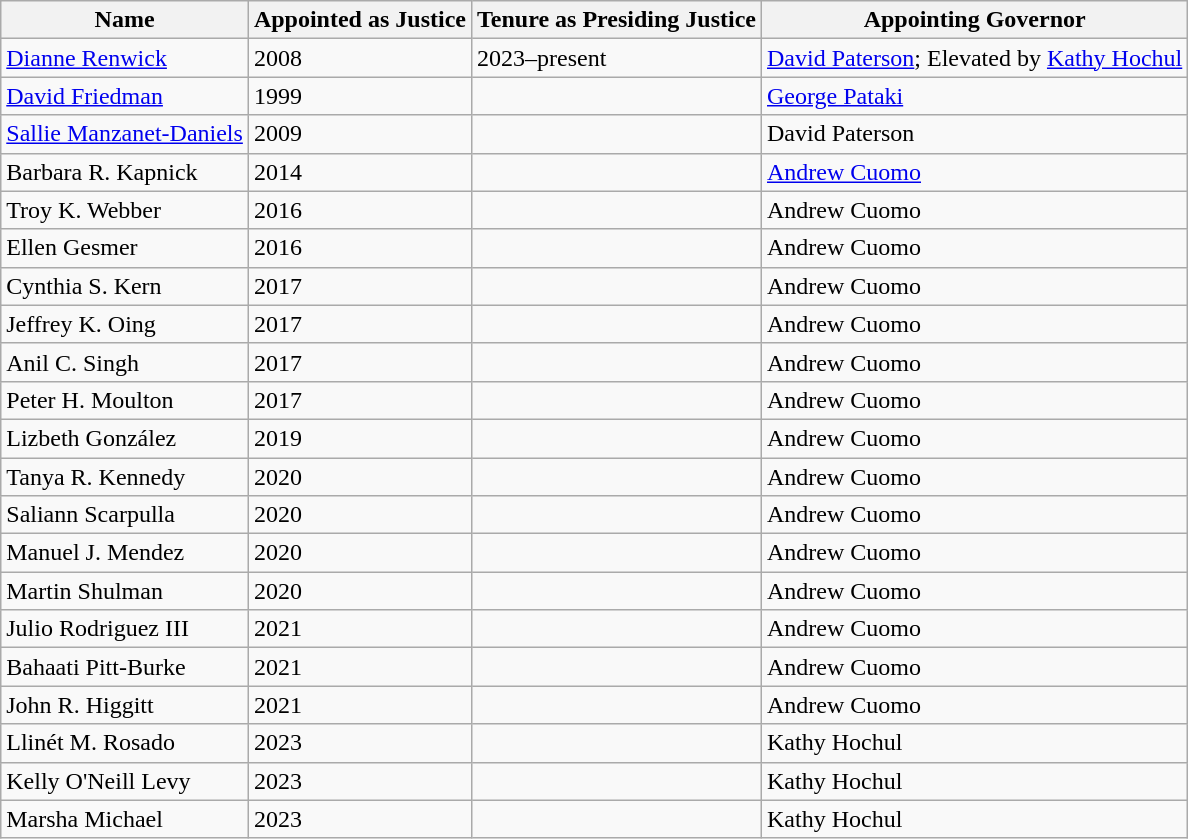<table class="wikitable sortable">
<tr>
<th>Name</th>
<th>Appointed as Justice</th>
<th>Tenure as Presiding Justice</th>
<th>Appointing Governor</th>
</tr>
<tr>
<td><a href='#'>Dianne Renwick</a></td>
<td>2008</td>
<td>2023–present</td>
<td><a href='#'>David Paterson</a>; Elevated by <a href='#'>Kathy Hochul</a></td>
</tr>
<tr>
<td><a href='#'>David Friedman</a></td>
<td>1999</td>
<td></td>
<td><a href='#'>George Pataki</a></td>
</tr>
<tr>
<td><a href='#'>Sallie Manzanet-Daniels</a></td>
<td>2009</td>
<td></td>
<td>David Paterson</td>
</tr>
<tr>
<td>Barbara R. Kapnick</td>
<td>2014</td>
<td></td>
<td><a href='#'>Andrew Cuomo</a></td>
</tr>
<tr>
<td>Troy K. Webber</td>
<td>2016</td>
<td></td>
<td>Andrew Cuomo</td>
</tr>
<tr>
<td>Ellen Gesmer</td>
<td>2016</td>
<td></td>
<td>Andrew Cuomo</td>
</tr>
<tr>
<td>Cynthia S. Kern</td>
<td>2017</td>
<td></td>
<td>Andrew Cuomo</td>
</tr>
<tr>
<td>Jeffrey K. Oing</td>
<td>2017</td>
<td></td>
<td>Andrew Cuomo</td>
</tr>
<tr>
<td>Anil C. Singh</td>
<td>2017</td>
<td></td>
<td>Andrew Cuomo</td>
</tr>
<tr>
<td>Peter H. Moulton</td>
<td>2017</td>
<td></td>
<td>Andrew Cuomo</td>
</tr>
<tr>
<td>Lizbeth González</td>
<td>2019</td>
<td></td>
<td>Andrew Cuomo</td>
</tr>
<tr>
<td>Tanya R. Kennedy</td>
<td>2020</td>
<td></td>
<td>Andrew Cuomo</td>
</tr>
<tr>
<td>Saliann Scarpulla</td>
<td>2020</td>
<td></td>
<td>Andrew Cuomo</td>
</tr>
<tr>
<td>Manuel J. Mendez</td>
<td>2020</td>
<td></td>
<td>Andrew Cuomo</td>
</tr>
<tr>
<td>Martin Shulman</td>
<td>2020</td>
<td></td>
<td>Andrew Cuomo</td>
</tr>
<tr>
<td>Julio Rodriguez III</td>
<td>2021</td>
<td></td>
<td>Andrew Cuomo</td>
</tr>
<tr>
<td>Bahaati Pitt-Burke</td>
<td>2021</td>
<td></td>
<td>Andrew Cuomo</td>
</tr>
<tr>
<td>John R. Higgitt</td>
<td>2021</td>
<td></td>
<td>Andrew Cuomo</td>
</tr>
<tr>
<td>Llinét M. Rosado</td>
<td>2023</td>
<td></td>
<td>Kathy Hochul</td>
</tr>
<tr>
<td>Kelly O'Neill Levy</td>
<td>2023</td>
<td></td>
<td>Kathy Hochul</td>
</tr>
<tr>
<td>Marsha Michael</td>
<td>2023</td>
<td></td>
<td>Kathy Hochul</td>
</tr>
</table>
